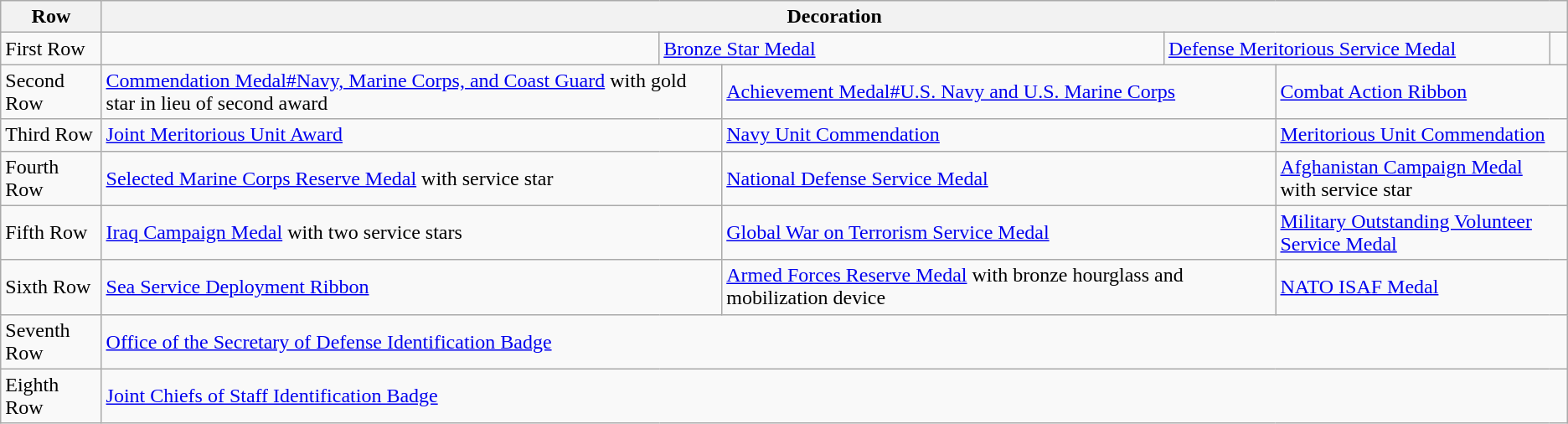<table class="wikitable">
<tr>
<th>Row</th>
<th colspan="6">Decoration</th>
</tr>
<tr>
<td>First Row</td>
<td></td>
<td colspan="2"><a href='#'>Bronze Star Medal</a></td>
<td colspan="2"><a href='#'>Defense Meritorious Service Medal</a></td>
<td></td>
</tr>
<tr>
<td>Second Row</td>
<td colspan="2"><a href='#'>Commendation Medal#Navy, Marine Corps, and Coast Guard</a> with gold star in lieu of second award</td>
<td colspan="2"><a href='#'>Achievement Medal#U.S. Navy and U.S. Marine Corps</a></td>
<td colspan="2"><a href='#'>Combat Action Ribbon</a></td>
</tr>
<tr>
<td>Third Row</td>
<td colspan="2"><a href='#'>Joint Meritorious Unit Award</a></td>
<td colspan="2"><a href='#'>Navy Unit Commendation</a></td>
<td colspan="2"><a href='#'>Meritorious Unit Commendation</a></td>
</tr>
<tr>
<td>Fourth Row</td>
<td colspan="2"><a href='#'>Selected Marine Corps Reserve Medal</a> with service star</td>
<td colspan="2"><a href='#'>National Defense Service Medal</a></td>
<td colspan="2"><a href='#'>Afghanistan Campaign Medal</a> with service star</td>
</tr>
<tr>
<td>Fifth Row</td>
<td colspan="2"><a href='#'>Iraq Campaign Medal</a> with two service stars</td>
<td colspan="2"><a href='#'>Global War on Terrorism Service Medal</a></td>
<td colspan="2"><a href='#'>Military Outstanding Volunteer Service Medal</a></td>
</tr>
<tr>
<td>Sixth Row</td>
<td colspan="2"><a href='#'>Sea Service Deployment Ribbon</a></td>
<td colspan="2"><a href='#'>Armed Forces Reserve Medal</a> with bronze hourglass and mobilization device</td>
<td colspan="2"><a href='#'>NATO ISAF Medal</a></td>
</tr>
<tr>
<td>Seventh Row</td>
<td colspan="6"><a href='#'>Office of the Secretary of Defense Identification Badge</a></td>
</tr>
<tr>
<td>Eighth Row</td>
<td colspan="6"><a href='#'>Joint Chiefs of Staff Identification Badge</a></td>
</tr>
</table>
